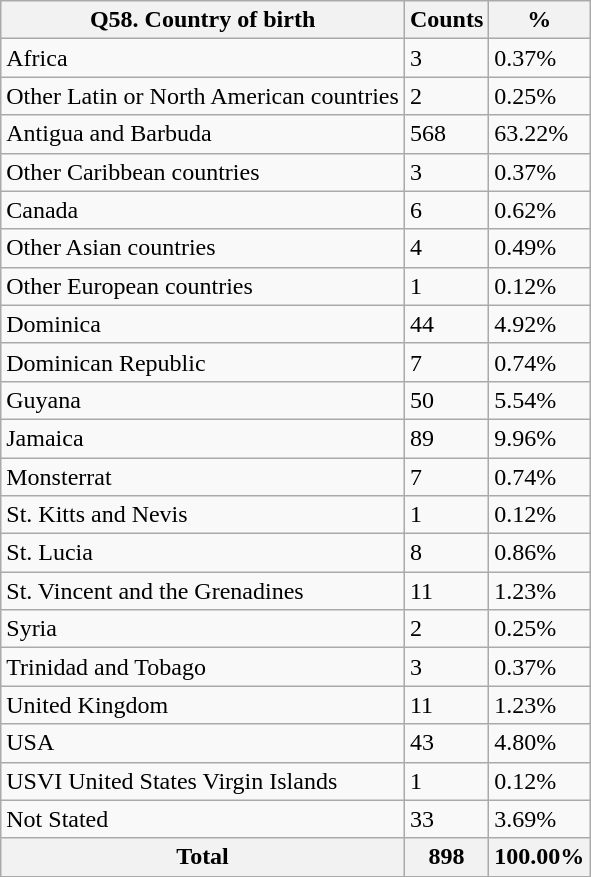<table class="wikitable sortable">
<tr>
<th>Q58. Country of birth</th>
<th>Counts</th>
<th>%</th>
</tr>
<tr>
<td>Africa</td>
<td>3</td>
<td>0.37%</td>
</tr>
<tr>
<td>Other Latin or North American countries</td>
<td>2</td>
<td>0.25%</td>
</tr>
<tr>
<td>Antigua and Barbuda</td>
<td>568</td>
<td>63.22%</td>
</tr>
<tr>
<td>Other Caribbean countries</td>
<td>3</td>
<td>0.37%</td>
</tr>
<tr>
<td>Canada</td>
<td>6</td>
<td>0.62%</td>
</tr>
<tr>
<td>Other Asian countries</td>
<td>4</td>
<td>0.49%</td>
</tr>
<tr>
<td>Other European countries</td>
<td>1</td>
<td>0.12%</td>
</tr>
<tr>
<td>Dominica</td>
<td>44</td>
<td>4.92%</td>
</tr>
<tr>
<td>Dominican Republic</td>
<td>7</td>
<td>0.74%</td>
</tr>
<tr>
<td>Guyana</td>
<td>50</td>
<td>5.54%</td>
</tr>
<tr>
<td>Jamaica</td>
<td>89</td>
<td>9.96%</td>
</tr>
<tr>
<td>Monsterrat</td>
<td>7</td>
<td>0.74%</td>
</tr>
<tr>
<td>St. Kitts and Nevis</td>
<td>1</td>
<td>0.12%</td>
</tr>
<tr>
<td>St. Lucia</td>
<td>8</td>
<td>0.86%</td>
</tr>
<tr>
<td>St. Vincent and the Grenadines</td>
<td>11</td>
<td>1.23%</td>
</tr>
<tr>
<td>Syria</td>
<td>2</td>
<td>0.25%</td>
</tr>
<tr>
<td>Trinidad and Tobago</td>
<td>3</td>
<td>0.37%</td>
</tr>
<tr>
<td>United Kingdom</td>
<td>11</td>
<td>1.23%</td>
</tr>
<tr>
<td>USA</td>
<td>43</td>
<td>4.80%</td>
</tr>
<tr>
<td>USVI United States Virgin Islands</td>
<td>1</td>
<td>0.12%</td>
</tr>
<tr>
<td>Not Stated</td>
<td>33</td>
<td>3.69%</td>
</tr>
<tr>
<th>Total</th>
<th>898</th>
<th>100.00%</th>
</tr>
</table>
